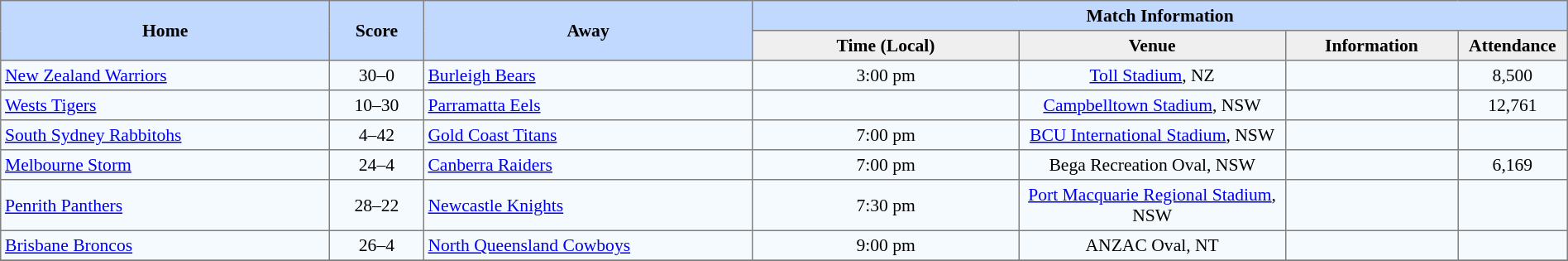<table border="1" cellpadding="3" cellspacing="0" style="border-collapse:collapse; font-size:90%; width:100%;">
<tr style="background:#c1d8ff;">
<th rowspan="2" style="width:21%;">Home</th>
<th rowspan="2" style="width:6%;">Score</th>
<th rowspan="2" style="width:21%;">Away</th>
<th colspan=6>Match Information</th>
</tr>
<tr style="background:#efefef;">
<th width=17%>Time (Local)</th>
<th width=17%>Venue</th>
<th width=11%>Information</th>
<th width=7%>Attendance</th>
</tr>
<tr style="text-align:center; background:#f5faff;">
<td align=left> <a href='#'>New Zealand Warriors</a></td>
<td>30–0</td>
<td align=left> <a href='#'>Burleigh Bears</a></td>
<td>3:00 pm</td>
<td><a href='#'>Toll Stadium</a>, NZ</td>
<td></td>
<td>8,500</td>
</tr>
<tr style="text-align:center; background:#f5faff;">
<td align=left> <a href='#'>Wests Tigers</a></td>
<td>10–30</td>
<td align=left> <a href='#'>Parramatta Eels</a></td>
<td></td>
<td><a href='#'>Campbelltown Stadium</a>, NSW</td>
<td></td>
<td>12,761</td>
</tr>
<tr style="text-align:center; background:#f5faff;">
<td align=left> <a href='#'>South Sydney Rabbitohs</a></td>
<td>4–42</td>
<td align=left> <a href='#'>Gold Coast Titans</a></td>
<td>7:00 pm</td>
<td><a href='#'>BCU International Stadium</a>, NSW</td>
<td></td>
<td></td>
</tr>
<tr style="text-align:center; background:#f5faff;">
<td align=left> <a href='#'>Melbourne Storm</a></td>
<td>24–4</td>
<td align=left> <a href='#'>Canberra Raiders</a></td>
<td>7:00 pm</td>
<td>Bega Recreation Oval, NSW</td>
<td></td>
<td>6,169</td>
</tr>
<tr style="text-align:center; background:#f5faff;">
<td align=left> <a href='#'>Penrith Panthers</a></td>
<td>28–22</td>
<td align=left> <a href='#'>Newcastle Knights</a></td>
<td>7:30 pm</td>
<td><a href='#'>Port Macquarie Regional Stadium</a>, NSW</td>
<td></td>
<td></td>
</tr>
<tr style="text-align:center; background:#f5faff;">
<td align=left> <a href='#'>Brisbane Broncos</a></td>
<td>26–4</td>
<td align=left> <a href='#'>North Queensland Cowboys</a></td>
<td>9:00 pm</td>
<td>ANZAC Oval, NT</td>
<td></td>
<td></td>
</tr>
<tr style="text-align:center; background:#f5faff;">
</tr>
</table>
